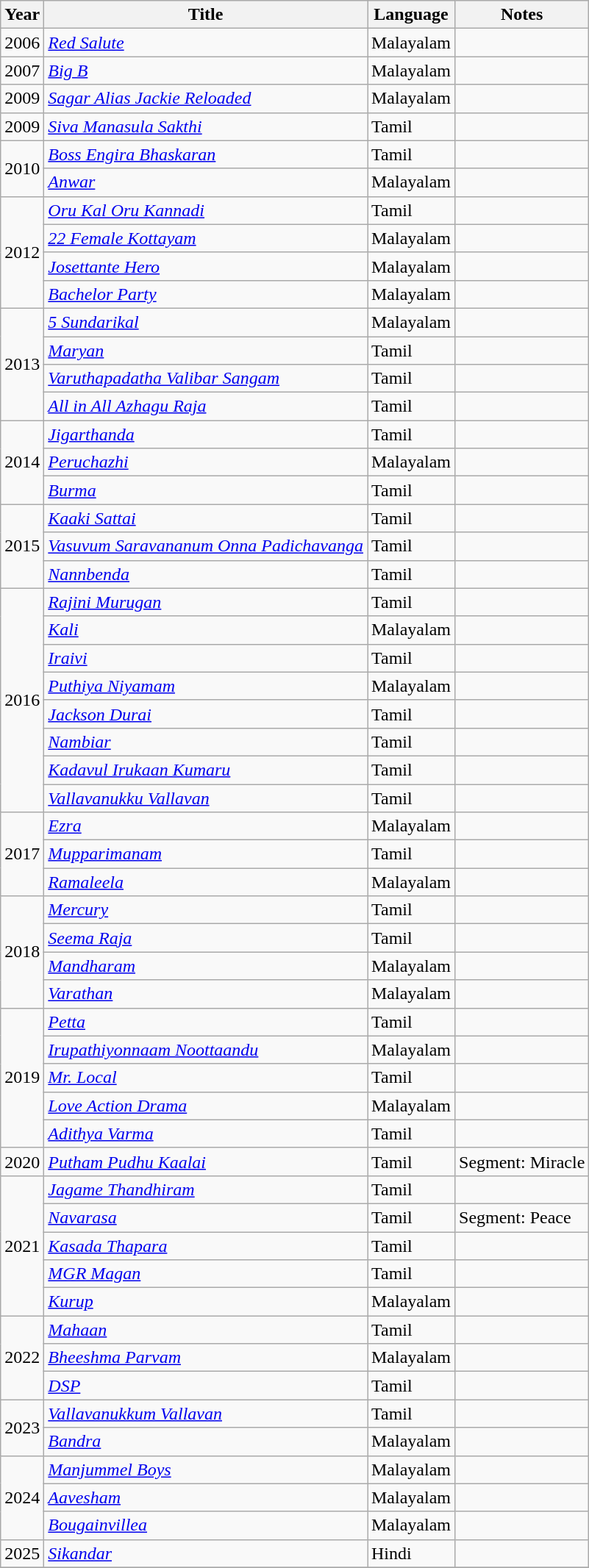<table class="wikitable sortable">
<tr>
<th>Year</th>
<th>Title</th>
<th>Language</th>
<th class="unsortable">Notes</th>
</tr>
<tr>
<td>2006</td>
<td><em><a href='#'>Red Salute</a></em></td>
<td>Malayalam</td>
<td></td>
</tr>
<tr>
<td>2007</td>
<td><em><a href='#'>Big B</a></em></td>
<td>Malayalam</td>
<td></td>
</tr>
<tr>
<td>2009</td>
<td><em><a href='#'>Sagar Alias Jackie Reloaded</a></em></td>
<td>Malayalam</td>
<td></td>
</tr>
<tr>
<td>2009</td>
<td><em><a href='#'>Siva Manasula Sakthi</a></em></td>
<td>Tamil</td>
<td></td>
</tr>
<tr>
<td rowspan=2>2010</td>
<td><em><a href='#'>Boss Engira Bhaskaran</a></em></td>
<td>Tamil</td>
<td></td>
</tr>
<tr>
<td><em><a href='#'>Anwar</a></em></td>
<td>Malayalam</td>
<td></td>
</tr>
<tr>
<td rowspan=4>2012</td>
<td><em><a href='#'>Oru Kal Oru Kannadi</a></em></td>
<td>Tamil</td>
<td></td>
</tr>
<tr>
<td><em><a href='#'>22 Female Kottayam</a></em></td>
<td>Malayalam</td>
<td></td>
</tr>
<tr>
<td><em><a href='#'>Josettante Hero</a></em></td>
<td>Malayalam</td>
<td></td>
</tr>
<tr>
<td><em><a href='#'>Bachelor Party</a></em></td>
<td>Malayalam</td>
<td></td>
</tr>
<tr>
<td rowspan=4>2013</td>
<td><em><a href='#'>5 Sundarikal</a></em></td>
<td>Malayalam</td>
<td></td>
</tr>
<tr>
<td><em><a href='#'>Maryan</a></em></td>
<td>Tamil</td>
<td></td>
</tr>
<tr>
<td><em><a href='#'>Varuthapadatha Valibar Sangam</a></em></td>
<td>Tamil</td>
<td></td>
</tr>
<tr>
<td><em><a href='#'>All in All Azhagu Raja</a></em></td>
<td>Tamil</td>
<td></td>
</tr>
<tr>
<td rowspan=3>2014</td>
<td><em><a href='#'>Jigarthanda</a></em></td>
<td>Tamil</td>
<td></td>
</tr>
<tr>
<td><em><a href='#'>Peruchazhi</a></em></td>
<td>Malayalam</td>
<td></td>
</tr>
<tr>
<td><em><a href='#'>Burma</a></em></td>
<td>Tamil</td>
<td></td>
</tr>
<tr>
<td rowspan=3>2015</td>
<td><em><a href='#'>Kaaki Sattai</a></em></td>
<td>Tamil</td>
<td></td>
</tr>
<tr>
<td><em><a href='#'>Vasuvum Saravananum Onna Padichavanga</a></em></td>
<td>Tamil</td>
<td></td>
</tr>
<tr>
<td><em><a href='#'>Nannbenda</a></em></td>
<td>Tamil</td>
<td></td>
</tr>
<tr>
<td rowspan=8>2016</td>
<td><em><a href='#'>Rajini Murugan</a></em></td>
<td>Tamil</td>
<td></td>
</tr>
<tr>
<td><em><a href='#'>Kali</a></em></td>
<td>Malayalam</td>
<td></td>
</tr>
<tr>
<td><em><a href='#'>Iraivi</a></em></td>
<td>Tamil</td>
<td></td>
</tr>
<tr>
<td><em><a href='#'>Puthiya Niyamam</a></em></td>
<td>Malayalam</td>
<td></td>
</tr>
<tr>
<td><em><a href='#'>Jackson Durai</a></em></td>
<td>Tamil</td>
<td></td>
</tr>
<tr>
<td><em><a href='#'>Nambiar</a></em></td>
<td>Tamil</td>
<td></td>
</tr>
<tr>
<td><em><a href='#'>Kadavul Irukaan Kumaru</a></em></td>
<td>Tamil</td>
<td></td>
</tr>
<tr>
<td><em><a href='#'>Vallavanukku Vallavan</a></em></td>
<td>Tamil</td>
<td></td>
</tr>
<tr>
<td rowspan=3>2017</td>
<td><em><a href='#'>Ezra</a></em></td>
<td>Malayalam</td>
<td></td>
</tr>
<tr>
<td><em><a href='#'>Mupparimanam</a></em></td>
<td>Tamil</td>
<td></td>
</tr>
<tr>
<td><em><a href='#'>Ramaleela</a></em></td>
<td>Malayalam</td>
<td></td>
</tr>
<tr>
<td rowspan=4>2018</td>
<td><em><a href='#'>Mercury</a></em></td>
<td>Tamil</td>
<td></td>
</tr>
<tr>
<td><em><a href='#'>Seema Raja</a></em></td>
<td>Tamil</td>
<td></td>
</tr>
<tr>
<td><em><a href='#'>Mandharam</a></em></td>
<td>Malayalam</td>
<td></td>
</tr>
<tr>
<td><em><a href='#'>Varathan</a></em></td>
<td>Malayalam</td>
<td></td>
</tr>
<tr>
<td rowspan=5>2019</td>
<td><em><a href='#'>Petta</a></em></td>
<td>Tamil</td>
<td></td>
</tr>
<tr>
<td><em><a href='#'>Irupathiyonnaam Noottaandu</a></em></td>
<td>Malayalam</td>
<td></td>
</tr>
<tr>
<td><em><a href='#'>Mr. Local</a></em></td>
<td>Tamil</td>
<td></td>
</tr>
<tr>
<td><em><a href='#'>Love Action Drama</a></em></td>
<td>Malayalam</td>
<td></td>
</tr>
<tr>
<td><em><a href='#'>Adithya Varma</a></em></td>
<td>Tamil</td>
<td></td>
</tr>
<tr>
<td>2020</td>
<td><em><a href='#'>Putham Pudhu Kaalai</a></em></td>
<td>Tamil</td>
<td>Segment: Miracle</td>
</tr>
<tr>
<td rowspan=5>2021</td>
<td><em><a href='#'>Jagame Thandhiram</a></em></td>
<td>Tamil</td>
<td></td>
</tr>
<tr>
<td><em><a href='#'>Navarasa</a></em></td>
<td>Tamil</td>
<td>Segment: Peace</td>
</tr>
<tr>
<td><em><a href='#'>Kasada Thapara</a></em></td>
<td>Tamil</td>
<td></td>
</tr>
<tr>
<td><em><a href='#'>MGR Magan</a></em></td>
<td>Tamil</td>
<td></td>
</tr>
<tr>
<td><em><a href='#'>Kurup</a></em></td>
<td>Malayalam</td>
<td></td>
</tr>
<tr>
<td rowspan=3>2022</td>
<td><em><a href='#'>Mahaan</a></em></td>
<td>Tamil</td>
<td></td>
</tr>
<tr>
<td><em><a href='#'>Bheeshma Parvam</a></em></td>
<td>Malayalam</td>
<td></td>
</tr>
<tr>
<td><em><a href='#'>DSP</a></em></td>
<td>Tamil</td>
<td></td>
</tr>
<tr>
<td rowspan=2>2023</td>
<td><em><a href='#'>Vallavanukkum Vallavan</a></em></td>
<td>Tamil</td>
<td></td>
</tr>
<tr>
<td><em><a href='#'>Bandra</a></em></td>
<td>Malayalam</td>
<td></td>
</tr>
<tr>
<td rowspan=3>2024</td>
<td><em><a href='#'>Manjummel Boys</a></em></td>
<td>Malayalam</td>
<td></td>
</tr>
<tr>
<td><em><a href='#'>Aavesham</a></em></td>
<td>Malayalam</td>
<td></td>
</tr>
<tr>
<td><em><a href='#'>Bougainvillea</a></em></td>
<td>Malayalam</td>
<td></td>
</tr>
<tr>
<td>2025</td>
<td><em><a href='#'>Sikandar</a></em></td>
<td>Hindi</td>
<td></td>
</tr>
<tr>
</tr>
</table>
